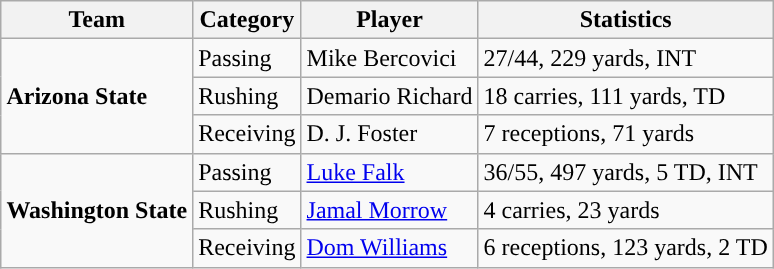<table class="wikitable" style="float: right;">
<tr>
<th>Team</th>
<th>Category</th>
<th>Player</th>
<th>Statistics</th>
</tr>
<tr>
<td rowspan=3><strong>Arizona State</strong></td>
<td>Passing</td>
<td>Mike Bercovici</td>
<td>27/44, 229 yards, INT</td>
</tr>
<tr>
<td>Rushing</td>
<td>Demario Richard</td>
<td>18 carries, 111 yards, TD</td>
</tr>
<tr>
<td>Receiving</td>
<td>D. J. Foster</td>
<td>7 receptions, 71 yards</td>
</tr>
<tr>
<td rowspan=3><strong>Washington State</strong></td>
<td>Passing</td>
<td><a href='#'>Luke Falk</a></td>
<td>36/55, 497 yards, 5 TD, INT</td>
</tr>
<tr>
<td>Rushing</td>
<td><a href='#'>Jamal Morrow</a></td>
<td>4 carries, 23 yards</td>
</tr>
<tr>
<td>Receiving</td>
<td><a href='#'>Dom Williams</a></td>
<td>6 receptions, 123 yards, 2 TD</td>
</tr>
</table>
